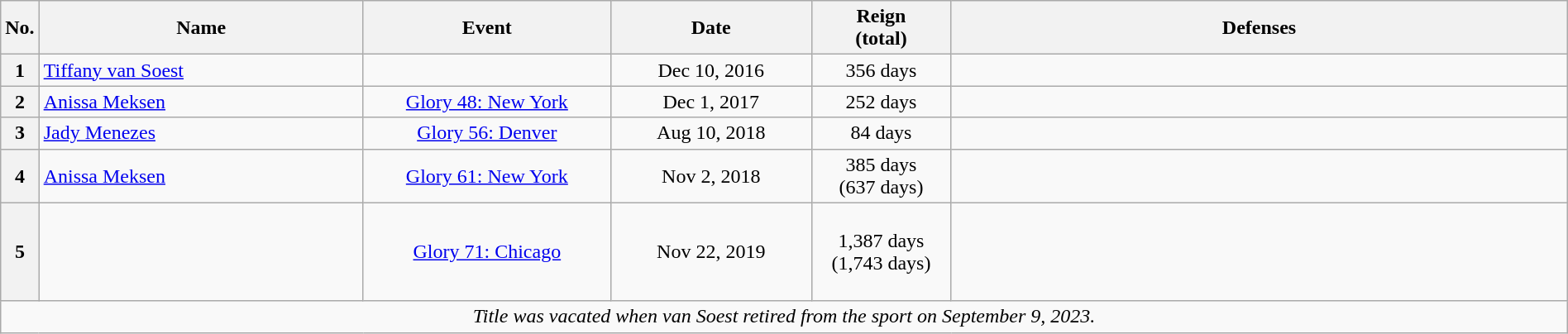<table class="wikitable" style="width:100%; font-size:100%;">
<tr>
<th style= width:1%;">No.</th>
<th style= width:21%;">Name</th>
<th style= width:16%;">Event</th>
<th style=width:13%;">Date</th>
<th style=width:9%;">Reign <br> (total)</th>
<th style= width:49%;">Defenses</th>
</tr>
<tr>
<th>1</th>
<td align=left> <a href='#'>Tiffany van Soest</a> <br></td>
<td align=center> <br></td>
<td align=center>Dec 10, 2016</td>
<td align=center>356 days</td>
<td align=left><br></td>
</tr>
<tr>
<th>2</th>
<td align=left> <a href='#'>Anissa Meksen</a></td>
<td align=center><a href='#'>Glory 48: New York</a> <br></td>
<td align=center>Dec 1, 2017</td>
<td align=center>252 days</td>
<td align=left><br></td>
</tr>
<tr>
<th>3</th>
<td align=left> <a href='#'>Jady Menezes</a></td>
<td align=center><a href='#'>Glory 56: Denver</a> <br></td>
<td align=center>Aug 10, 2018</td>
<td align=center>84 days</td>
<td align=center></td>
</tr>
<tr>
<th>4</th>
<td align=left> <a href='#'>Anissa Meksen</a> </td>
<td align=center><a href='#'>Glory 61: New York</a> <br></td>
<td align=center>Nov 2, 2018</td>
<td align=center>385 days <br> (637 days)</td>
<td align=left><br><br>
</td>
</tr>
<tr>
<th>5</th>
<td align=left></td>
<td align=center><a href='#'>Glory 71: Chicago</a> <br></td>
<td align=center>Nov 22, 2019</td>
<td align=center>1,387 days <br> (1,743 days)</td>
<td align=left><br><br>
<br>
<br>
</td>
</tr>
<tr>
<td style="text-align:center;" colspan="6"><em>Title was vacated when van Soest retired from the sport on September 9, 2023.</em></td>
</tr>
</table>
